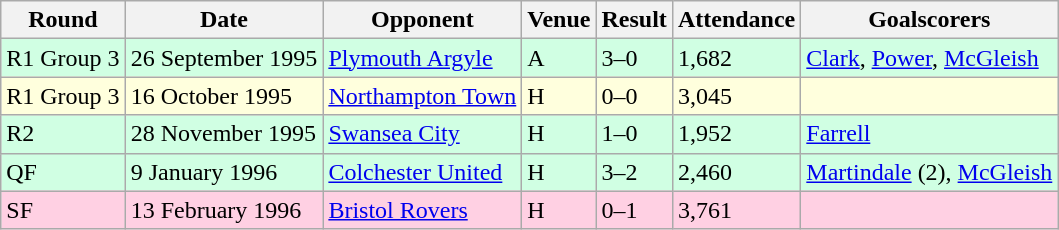<table class="wikitable">
<tr>
<th>Round</th>
<th>Date</th>
<th>Opponent</th>
<th>Venue</th>
<th>Result</th>
<th>Attendance</th>
<th>Goalscorers</th>
</tr>
<tr style="background-color: #d0ffe3;">
<td>R1 Group 3</td>
<td>26 September 1995</td>
<td><a href='#'>Plymouth Argyle</a></td>
<td>A</td>
<td>3–0</td>
<td>1,682</td>
<td><a href='#'>Clark</a>, <a href='#'>Power</a>, <a href='#'>McGleish</a></td>
</tr>
<tr style="background-color: #ffffdd;">
<td>R1 Group 3</td>
<td>16 October 1995</td>
<td><a href='#'>Northampton Town</a></td>
<td>H</td>
<td>0–0</td>
<td>3,045</td>
<td></td>
</tr>
<tr style="background-color: #d0ffe3;">
<td>R2</td>
<td>28 November 1995</td>
<td><a href='#'>Swansea City</a></td>
<td>H</td>
<td>1–0</td>
<td>1,952</td>
<td><a href='#'>Farrell</a></td>
</tr>
<tr style="background-color: #d0ffe3;">
<td>QF</td>
<td>9 January 1996</td>
<td><a href='#'>Colchester United</a></td>
<td>H</td>
<td>3–2</td>
<td>2,460</td>
<td><a href='#'>Martindale</a> (2), <a href='#'>McGleish</a></td>
</tr>
<tr style="background-color: #ffd0e3;">
<td>SF</td>
<td>13 February 1996</td>
<td><a href='#'>Bristol Rovers</a></td>
<td>H</td>
<td>0–1</td>
<td>3,761</td>
<td></td>
</tr>
</table>
